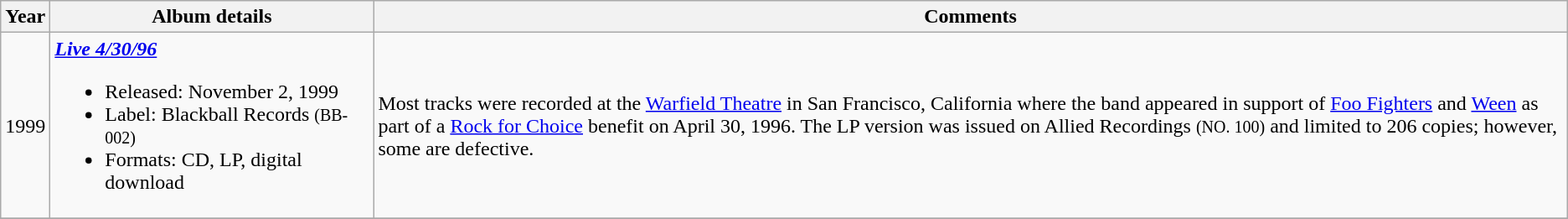<table class="wikitable">
<tr>
<th>Year</th>
<th width="250">Album details</th>
<th>Comments</th>
</tr>
<tr>
<td>1999</td>
<td><strong><em><a href='#'>Live 4/30/96</a></em></strong><br><ul><li>Released: November 2, 1999</li><li>Label: Blackball Records <small>(BB-002)</small></li><li>Formats: CD, LP, digital download</li></ul></td>
<td>Most tracks were recorded at the <a href='#'>Warfield Theatre</a> in San Francisco, California where the band appeared in support of <a href='#'>Foo Fighters</a> and <a href='#'>Ween</a> as part of a <a href='#'>Rock for Choice</a> benefit on April 30, 1996. The LP version was issued on Allied Recordings <small>(NO. 100)</small> and limited to 206 copies; however, some are defective.</td>
</tr>
<tr>
</tr>
</table>
